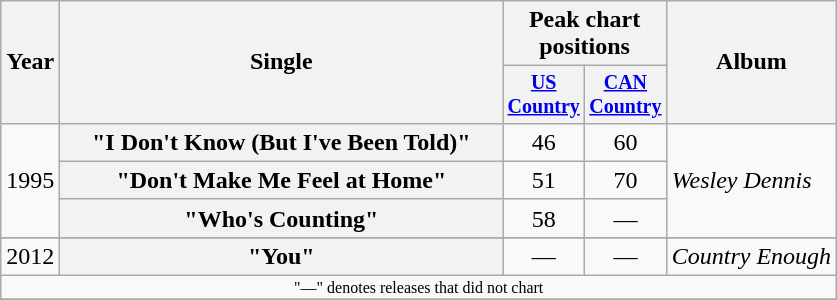<table class="wikitable plainrowheaders" style="text-align:center;">
<tr>
<th rowspan="2">Year</th>
<th rowspan="2" style="width:18em;">Single</th>
<th colspan="2">Peak chart<br>positions</th>
<th rowspan="2">Album</th>
</tr>
<tr style="font-size:smaller;">
<th width="45"><a href='#'>US Country</a><br></th>
<th width="45"><a href='#'>CAN Country</a></th>
</tr>
<tr>
<td rowspan="3">1995</td>
<th scope="row">"I Don't Know (But I've Been Told)"</th>
<td>46</td>
<td>60</td>
<td align="left" rowspan="3"><em>Wesley Dennis</em></td>
</tr>
<tr>
<th scope="row">"Don't Make Me Feel at Home"</th>
<td>51</td>
<td>70</td>
</tr>
<tr>
<th scope="row">"Who's Counting"</th>
<td>58</td>
<td>—</td>
</tr>
<tr>
</tr>
<tr>
<td rowspan="1">2012</td>
<th scope="row">"You"</th>
<td>—</td>
<td>—</td>
<td align="left" rowspan="1"><em>Country Enough</em></td>
</tr>
<tr>
<td colspan="5" style="font-size:8pt">"—" denotes releases that did not chart</td>
</tr>
<tr>
</tr>
</table>
